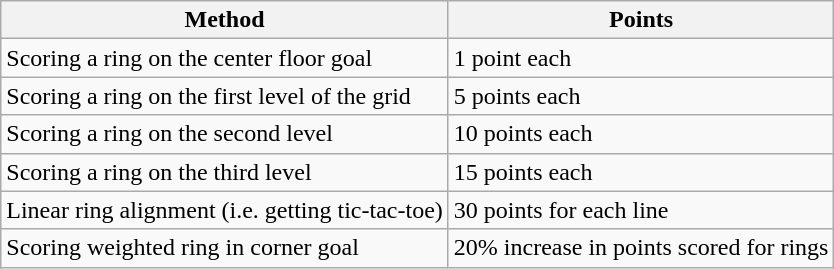<table class="wikitable">
<tr>
<th>Method</th>
<th>Points</th>
</tr>
<tr>
<td>Scoring a ring on the center floor goal</td>
<td>1 point each</td>
</tr>
<tr>
<td>Scoring a ring on the first level of the grid</td>
<td>5 points each</td>
</tr>
<tr>
<td>Scoring a ring on the second level</td>
<td>10 points each</td>
</tr>
<tr>
<td>Scoring a ring on the third level</td>
<td>15 points each</td>
</tr>
<tr>
<td>Linear ring alignment (i.e. getting tic-tac-toe)</td>
<td>30 points for each line</td>
</tr>
<tr>
<td>Scoring weighted ring in corner goal</td>
<td>20% increase in points scored for rings</td>
</tr>
</table>
